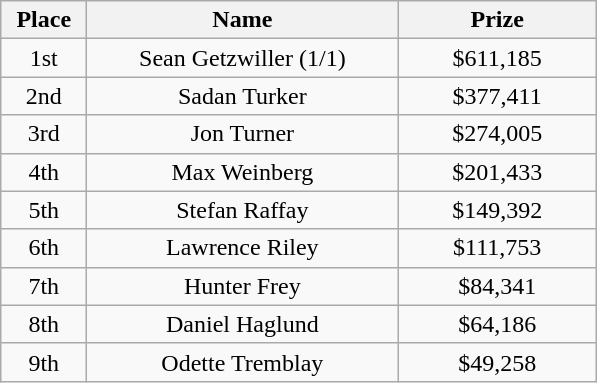<table class="wikitable">
<tr>
<th width="50">Place</th>
<th width="200">Name</th>
<th width="125">Prize</th>
</tr>
<tr>
<td align = "center">1st</td>
<td align = "center">Sean Getzwiller (1/1)</td>
<td align = "center">$611,185</td>
</tr>
<tr>
<td align = "center">2nd</td>
<td align = "center">Sadan Turker</td>
<td align = "center">$377,411</td>
</tr>
<tr>
<td align = "center">3rd</td>
<td align = "center">Jon Turner</td>
<td align = "center">$274,005</td>
</tr>
<tr>
<td align = "center">4th</td>
<td align = "center">Max Weinberg</td>
<td align = "center">$201,433</td>
</tr>
<tr>
<td align = "center">5th</td>
<td align = "center">Stefan Raffay</td>
<td align = "center">$149,392</td>
</tr>
<tr>
<td align = "center">6th</td>
<td align = "center">Lawrence Riley</td>
<td align = "center">$111,753</td>
</tr>
<tr>
<td align = "center">7th</td>
<td align = "center">Hunter Frey</td>
<td align = "center">$84,341</td>
</tr>
<tr>
<td align = "center">8th</td>
<td align = "center">Daniel Haglund</td>
<td align = "center">$64,186</td>
</tr>
<tr>
<td align = "center">9th</td>
<td align = "center">Odette Tremblay</td>
<td align = "center">$49,258</td>
</tr>
</table>
